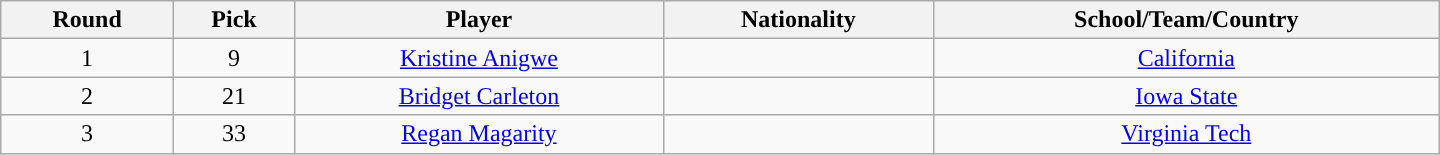<table class="wikitable" style="text-align:center; width:60em">
<tr>
<th>Round</th>
<th>Pick</th>
<th>Player</th>
<th>Nationality</th>
<th>School/Team/Country</th>
</tr>
<tr>
<td>1</td>
<td>9</td>
<td><a href='#'>Kristine Anigwe</a></td>
<td></td>
<td><a href='#'>California</a></td>
</tr>
<tr>
<td>2</td>
<td>21</td>
<td><a href='#'>Bridget Carleton</a></td>
<td></td>
<td><a href='#'>Iowa State</a></td>
</tr>
<tr>
<td>3</td>
<td>33</td>
<td><a href='#'>Regan Magarity</a></td>
<td></td>
<td><a href='#'>Virginia Tech</a></td>
</tr>
</table>
